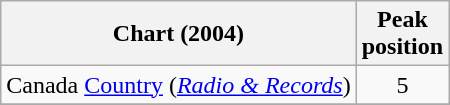<table class="wikitable sortable">
<tr>
<th align="left">Chart (2004)</th>
<th align="center">Peak<br>position</th>
</tr>
<tr>
<td align="left">Canada <a href='#'>Country</a> (<em><a href='#'>Radio & Records</a></em>)</td>
<td align="center">5</td>
</tr>
<tr>
</tr>
<tr>
</tr>
</table>
